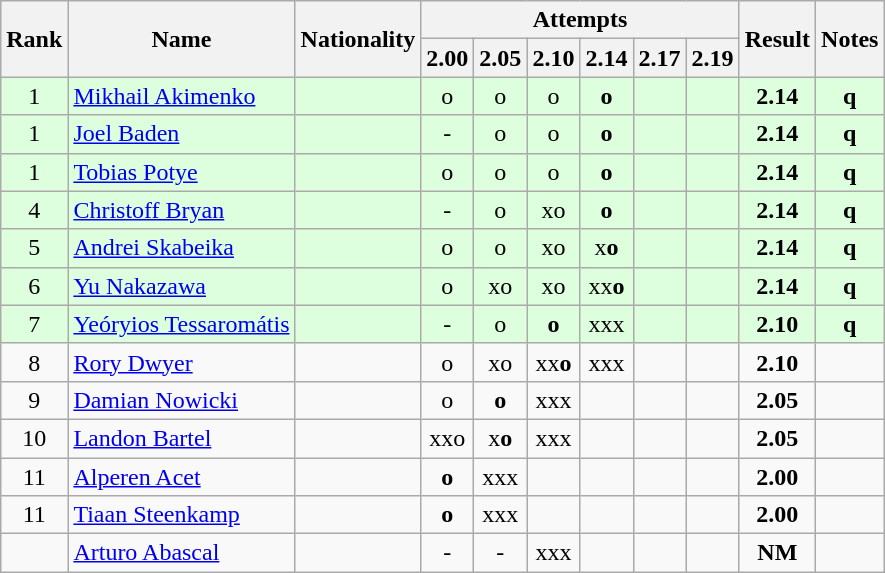<table class="wikitable sortable" style="text-align:center">
<tr>
<th rowspan=2>Rank</th>
<th rowspan=2>Name</th>
<th rowspan=2>Nationality</th>
<th colspan=6>Attempts</th>
<th rowspan=2>Result</th>
<th rowspan=2>Notes</th>
</tr>
<tr>
<th>2.00</th>
<th>2.05</th>
<th>2.10</th>
<th>2.14</th>
<th>2.17</th>
<th>2.19</th>
</tr>
<tr bgcolor=ddffdd>
<td>1</td>
<td align=left><a href='#'>Mikhail Akimenko</a></td>
<td align=left></td>
<td>o</td>
<td>o</td>
<td>o</td>
<td><strong>o</strong></td>
<td></td>
<td></td>
<td><strong>2.14</strong></td>
<td><strong>q</strong></td>
</tr>
<tr bgcolor=ddffdd>
<td>1</td>
<td align=left><a href='#'>Joel Baden</a></td>
<td align=left></td>
<td>-</td>
<td>o</td>
<td>o</td>
<td><strong>o</strong></td>
<td></td>
<td></td>
<td><strong>2.14</strong></td>
<td><strong>q</strong></td>
</tr>
<tr bgcolor=ddffdd>
<td>1</td>
<td align=left><a href='#'>Tobias Potye</a></td>
<td align=left></td>
<td>o</td>
<td>o</td>
<td>o</td>
<td><strong>o</strong></td>
<td></td>
<td></td>
<td><strong>2.14</strong></td>
<td><strong>q</strong></td>
</tr>
<tr bgcolor=ddffdd>
<td>4</td>
<td align=left><a href='#'>Christoff Bryan</a></td>
<td align=left></td>
<td>-</td>
<td>o</td>
<td>xo</td>
<td><strong>o</strong></td>
<td></td>
<td></td>
<td><strong>2.14</strong></td>
<td><strong>q</strong></td>
</tr>
<tr bgcolor=ddffdd>
<td>5</td>
<td align=left><a href='#'>Andrei Skabeika</a></td>
<td align=left></td>
<td>o</td>
<td>o</td>
<td>xo</td>
<td>x<strong>o</strong></td>
<td></td>
<td></td>
<td><strong>2.14</strong></td>
<td><strong>q</strong></td>
</tr>
<tr bgcolor=ddffdd>
<td>6</td>
<td align=left><a href='#'>Yu Nakazawa</a></td>
<td align=left></td>
<td>o</td>
<td>xo</td>
<td>xo</td>
<td>xx<strong>o</strong></td>
<td></td>
<td></td>
<td><strong>2.14</strong></td>
<td><strong>q</strong></td>
</tr>
<tr bgcolor=ddffdd>
<td>7</td>
<td align=left><a href='#'>Yeóryios Tessaromátis</a></td>
<td align=left></td>
<td>-</td>
<td>o</td>
<td><strong>o</strong></td>
<td>xxx</td>
<td></td>
<td></td>
<td><strong>2.10</strong></td>
<td><strong>q</strong></td>
</tr>
<tr>
<td>8</td>
<td align=left><a href='#'>Rory Dwyer</a></td>
<td align=left></td>
<td>o</td>
<td>xo</td>
<td>xx<strong>o</strong></td>
<td>xxx</td>
<td></td>
<td></td>
<td><strong>2.10</strong></td>
<td></td>
</tr>
<tr>
<td>9</td>
<td align=left><a href='#'>Damian Nowicki</a></td>
<td align=left></td>
<td>o</td>
<td><strong>o</strong></td>
<td>xxx</td>
<td></td>
<td></td>
<td></td>
<td><strong>2.05</strong></td>
<td></td>
</tr>
<tr>
<td>10</td>
<td align=left><a href='#'>Landon Bartel</a></td>
<td align=left></td>
<td>xxo</td>
<td>x<strong>o</strong></td>
<td>xxx</td>
<td></td>
<td></td>
<td></td>
<td><strong>2.05</strong></td>
<td></td>
</tr>
<tr>
<td>11</td>
<td align=left><a href='#'>Alperen Acet</a></td>
<td align=left></td>
<td><strong>o</strong></td>
<td>xxx</td>
<td></td>
<td></td>
<td></td>
<td></td>
<td><strong>2.00</strong></td>
<td></td>
</tr>
<tr>
<td>11</td>
<td align=left><a href='#'>Tiaan Steenkamp</a></td>
<td align=left></td>
<td><strong>o</strong></td>
<td>xxx</td>
<td></td>
<td></td>
<td></td>
<td></td>
<td><strong>2.00</strong></td>
<td></td>
</tr>
<tr>
<td></td>
<td align=left><a href='#'>Arturo Abascal</a></td>
<td align=left></td>
<td>-</td>
<td>-</td>
<td>xxx</td>
<td></td>
<td></td>
<td></td>
<td><strong>NM</strong></td>
<td></td>
</tr>
</table>
